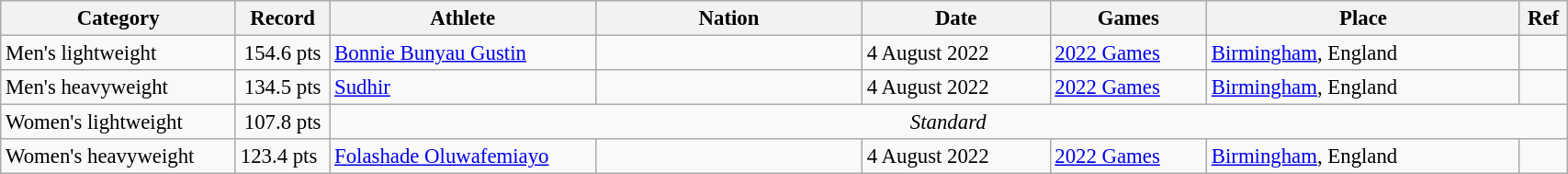<table class="wikitable" style="font-size:95%; width: 90%;">
<tr>
<th width=15%>Category</th>
<th width=6%>Record</th>
<th width=17%>Athlete</th>
<th width=17%>Nation</th>
<th width=12%>Date</th>
<th width=10%>Games</th>
<th width=20%>Place</th>
<th width=3%>Ref</th>
</tr>
<tr>
<td>Men's lightweight</td>
<td align="center">154.6 pts</td>
<td><a href='#'>Bonnie Bunyau Gustin</a></td>
<td></td>
<td>4 August 2022</td>
<td><a href='#'>2022 Games</a></td>
<td> <a href='#'>Birmingham</a>, England</td>
<td></td>
</tr>
<tr>
<td>Men's heavyweight</td>
<td align="center">134.5 pts</td>
<td><a href='#'>Sudhir</a></td>
<td></td>
<td>4 August 2022</td>
<td><a href='#'>2022 Games</a></td>
<td> <a href='#'>Birmingham</a>, England</td>
<td></td>
</tr>
<tr>
<td>Women's lightweight</td>
<td align="center">107.8 pts</td>
<td align="center" colspan=6><em>Standard</em></td>
</tr>
<tr>
<td>Women's heavyweight</td>
<td>123.4 pts</td>
<td><a href='#'>Folashade Oluwafemiayo</a></td>
<td></td>
<td>4 August 2022</td>
<td><a href='#'>2022 Games</a></td>
<td> <a href='#'>Birmingham</a>, England</td>
<td></td>
</tr>
</table>
